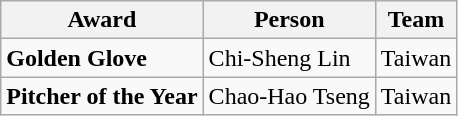<table class="wikitable">
<tr>
<th>Award</th>
<th>Person</th>
<th>Team</th>
</tr>
<tr>
<td><strong>Golden Glove</strong></td>
<td>Chi-Sheng Lin</td>
<td>Taiwan</td>
</tr>
<tr>
<td><strong>Pitcher of the Year</strong></td>
<td>Chao-Hao Tseng</td>
<td>Taiwan</td>
</tr>
</table>
